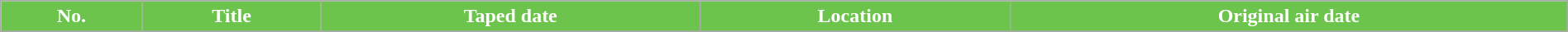<table class="wikitable plainrowheaders" style="width: 100%; margin-right: 0;">
<tr>
<th style="background: #6DC44C; color: #ffffff;">No.</th>
<th style="background: #6DC44C; color: #ffffff;">Title</th>
<th style="background: #6DC44C; color: #ffffff;">Taped date</th>
<th style="background: #6DC44C; color: #ffffff;">Location</th>
<th style="background: #6DC44C; color: #ffffff;">Original air date</th>
</tr>
<tr>
</tr>
</table>
